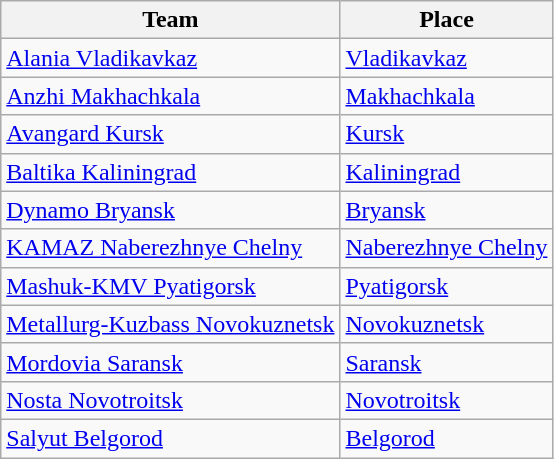<table class="wikitable">
<tr>
<th>Team</th>
<th>Place</th>
</tr>
<tr>
<td><a href='#'>Alania Vladikavkaz</a></td>
<td><a href='#'>Vladikavkaz</a></td>
</tr>
<tr>
<td><a href='#'>Anzhi Makhachkala</a></td>
<td><a href='#'>Makhachkala</a></td>
</tr>
<tr>
<td><a href='#'>Avangard Kursk</a></td>
<td><a href='#'>Kursk</a></td>
</tr>
<tr>
<td><a href='#'>Baltika Kaliningrad</a></td>
<td><a href='#'>Kaliningrad</a></td>
</tr>
<tr>
<td><a href='#'>Dynamo Bryansk</a></td>
<td><a href='#'>Bryansk</a></td>
</tr>
<tr>
<td><a href='#'>KAMAZ Naberezhnye Chelny</a></td>
<td><a href='#'>Naberezhnye Chelny</a></td>
</tr>
<tr>
<td><a href='#'>Mashuk-KMV Pyatigorsk</a></td>
<td><a href='#'>Pyatigorsk</a></td>
</tr>
<tr>
<td><a href='#'>Metallurg-Kuzbass Novokuznetsk</a></td>
<td><a href='#'>Novokuznetsk</a></td>
</tr>
<tr>
<td><a href='#'>Mordovia Saransk</a></td>
<td><a href='#'>Saransk</a></td>
</tr>
<tr>
<td><a href='#'>Nosta Novotroitsk</a></td>
<td><a href='#'>Novotroitsk</a></td>
</tr>
<tr>
<td><a href='#'>Salyut Belgorod</a></td>
<td><a href='#'>Belgorod</a></td>
</tr>
</table>
